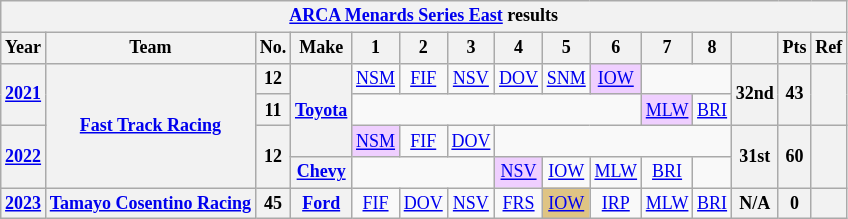<table class="wikitable" style="text-align:center; font-size:75%">
<tr>
<th colspan="23"><a href='#'>ARCA Menards Series East</a> results</th>
</tr>
<tr>
<th>Year</th>
<th>Team</th>
<th>No.</th>
<th>Make</th>
<th>1</th>
<th>2</th>
<th>3</th>
<th>4</th>
<th>5</th>
<th>6</th>
<th>7</th>
<th>8</th>
<th></th>
<th>Pts</th>
<th>Ref</th>
</tr>
<tr>
<th rowspan=2><a href='#'>2021</a></th>
<th rowspan=4><a href='#'>Fast Track Racing</a></th>
<th>12</th>
<th rowspan=3><a href='#'>Toyota</a></th>
<td><a href='#'>NSM</a></td>
<td><a href='#'>FIF</a></td>
<td><a href='#'>NSV</a></td>
<td><a href='#'>DOV</a></td>
<td><a href='#'>SNM</a></td>
<td style="background:#EFCFFF;"><a href='#'>IOW</a><br></td>
<td colspan=2></td>
<th rowspan=2>32nd</th>
<th rowspan=2>43</th>
<th rowspan=2></th>
</tr>
<tr>
<th>11</th>
<td colspan=6></td>
<td style="background:#EFCFFF;"><a href='#'>MLW</a><br></td>
<td><a href='#'>BRI</a></td>
</tr>
<tr>
<th rowspan=2><a href='#'>2022</a></th>
<th rowspan=2>12</th>
<td style="background:#EFCFFF;"><a href='#'>NSM</a><br></td>
<td><a href='#'>FIF</a></td>
<td><a href='#'>DOV</a></td>
<td colspan=5></td>
<th rowspan=2>31st</th>
<th rowspan=2>60</th>
<th rowspan=2></th>
</tr>
<tr>
<th><a href='#'>Chevy</a></th>
<td colspan=3></td>
<td style="background:#EFCFFF;"><a href='#'>NSV</a><br></td>
<td><a href='#'>IOW</a></td>
<td><a href='#'>MLW</a></td>
<td><a href='#'>BRI</a></td>
<td></td>
</tr>
<tr>
<th><a href='#'>2023</a></th>
<th><a href='#'>Tamayo Cosentino Racing</a></th>
<th>45</th>
<th><a href='#'>Ford</a></th>
<td><a href='#'>FIF</a></td>
<td><a href='#'>DOV</a></td>
<td><a href='#'>NSV</a></td>
<td><a href='#'>FRS</a></td>
<td style="background:#DFC484;"><a href='#'>IOW</a><br></td>
<td><a href='#'>IRP</a></td>
<td><a href='#'>MLW</a></td>
<td><a href='#'>BRI</a></td>
<th>N/A</th>
<th>0</th>
<th></th>
</tr>
</table>
